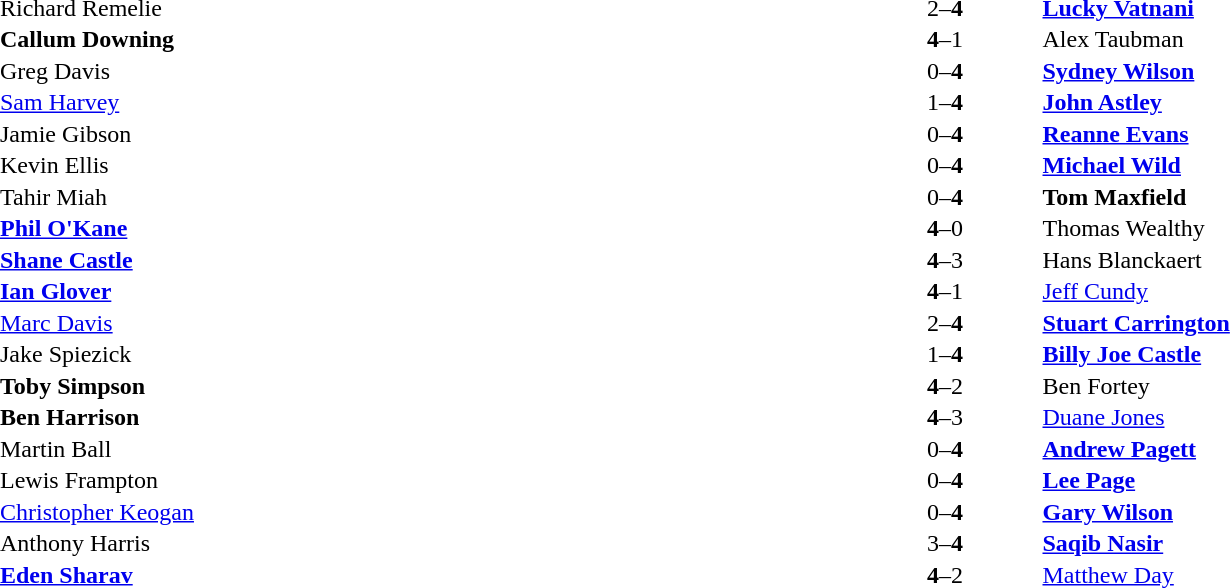<table width="100%" cellspacing="1">
<tr>
<th width=45%></th>
<th width=10%></th>
<th width=45%></th>
</tr>
<tr>
<td> Richard Remelie</td>
<td align="center">2–<strong>4</strong></td>
<td> <strong><a href='#'>Lucky Vatnani</a></strong></td>
</tr>
<tr>
<td> <strong>Callum Downing</strong></td>
<td align="center"><strong>4</strong>–1</td>
<td> Alex Taubman</td>
</tr>
<tr>
<td> Greg Davis</td>
<td align="center">0–<strong>4</strong></td>
<td> <strong><a href='#'>Sydney Wilson</a></strong></td>
</tr>
<tr>
<td> <a href='#'>Sam Harvey</a></td>
<td align="center">1–<strong>4</strong></td>
<td> <strong><a href='#'>John Astley</a></strong></td>
</tr>
<tr>
<td> Jamie Gibson</td>
<td align="center">0–<strong>4</strong></td>
<td> <strong><a href='#'>Reanne Evans</a></strong></td>
</tr>
<tr>
<td> Kevin Ellis</td>
<td align="center">0–<strong>4</strong></td>
<td> <strong><a href='#'>Michael Wild</a></strong></td>
</tr>
<tr>
<td> Tahir Miah</td>
<td align="center">0–<strong>4</strong></td>
<td> <strong>Tom Maxfield</strong></td>
</tr>
<tr>
<td> <strong><a href='#'>Phil O'Kane</a></strong></td>
<td align="center"><strong>4</strong>–0</td>
<td> Thomas Wealthy</td>
</tr>
<tr>
<td> <strong><a href='#'>Shane Castle</a></strong></td>
<td align="center"><strong>4</strong>–3</td>
<td> Hans Blanckaert</td>
</tr>
<tr>
<td> <strong><a href='#'>Ian Glover</a></strong></td>
<td align="center"><strong>4</strong>–1</td>
<td> <a href='#'>Jeff Cundy</a></td>
</tr>
<tr>
<td> <a href='#'>Marc Davis</a></td>
<td align="center">2–<strong>4</strong></td>
<td> <strong><a href='#'>Stuart Carrington</a></strong></td>
</tr>
<tr>
<td> Jake Spiezick</td>
<td align="center">1–<strong>4</strong></td>
<td> <strong><a href='#'>Billy Joe Castle</a></strong></td>
</tr>
<tr>
<td> <strong>Toby Simpson</strong></td>
<td align="center"><strong>4</strong>–2</td>
<td> Ben Fortey</td>
</tr>
<tr>
<td> <strong>Ben Harrison</strong></td>
<td align="center"><strong>4</strong>–3</td>
<td> <a href='#'>Duane Jones</a></td>
</tr>
<tr>
<td> Martin Ball</td>
<td align="center">0–<strong>4</strong></td>
<td> <strong><a href='#'>Andrew Pagett</a></strong></td>
</tr>
<tr>
<td> Lewis Frampton</td>
<td align="center">0–<strong>4</strong></td>
<td> <strong><a href='#'>Lee Page</a></strong></td>
</tr>
<tr>
<td> <a href='#'>Christopher Keogan</a></td>
<td align="center">0–<strong>4</strong></td>
<td> <strong><a href='#'>Gary Wilson</a></strong></td>
</tr>
<tr>
<td> Anthony Harris</td>
<td align="center">3–<strong>4</strong></td>
<td> <strong><a href='#'>Saqib Nasir</a></strong></td>
</tr>
<tr>
<td> <strong><a href='#'>Eden Sharav</a></strong></td>
<td align="center"><strong>4</strong>–2</td>
<td> <a href='#'>Matthew Day</a></td>
</tr>
</table>
